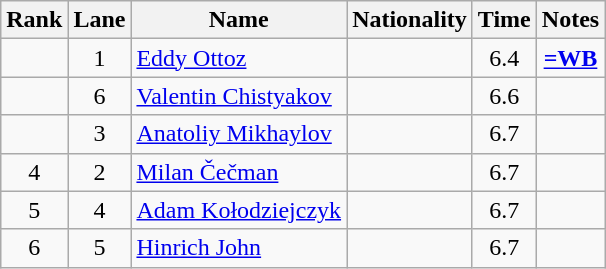<table class="wikitable sortable" style="text-align:center">
<tr>
<th>Rank</th>
<th>Lane</th>
<th>Name</th>
<th>Nationality</th>
<th>Time</th>
<th>Notes</th>
</tr>
<tr>
<td></td>
<td>1</td>
<td align="left"><a href='#'>Eddy Ottoz</a></td>
<td align=left></td>
<td>6.4</td>
<td><strong><a href='#'>=WB</a></strong></td>
</tr>
<tr>
<td></td>
<td>6</td>
<td align="left"><a href='#'>Valentin Chistyakov</a></td>
<td align=left></td>
<td>6.6</td>
<td></td>
</tr>
<tr>
<td></td>
<td>3</td>
<td align="left"><a href='#'>Anatoliy Mikhaylov</a></td>
<td align=left></td>
<td>6.7</td>
<td></td>
</tr>
<tr>
<td>4</td>
<td>2</td>
<td align="left"><a href='#'>Milan Čečman</a></td>
<td align=left></td>
<td>6.7</td>
<td></td>
</tr>
<tr>
<td>5</td>
<td>4</td>
<td align="left"><a href='#'>Adam Kołodziejczyk</a></td>
<td align=left></td>
<td>6.7</td>
<td></td>
</tr>
<tr>
<td>6</td>
<td>5</td>
<td align="left"><a href='#'>Hinrich John</a></td>
<td align=left></td>
<td>6.7</td>
<td></td>
</tr>
</table>
